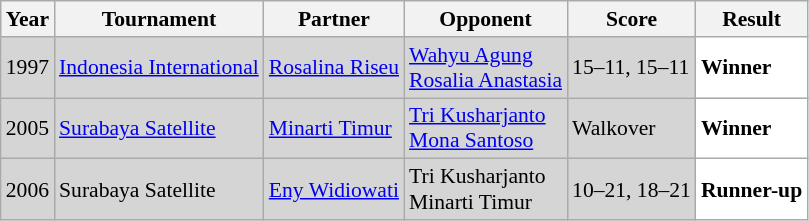<table class="sortable wikitable" style="font-size: 90%;">
<tr>
<th>Year</th>
<th>Tournament</th>
<th>Partner</th>
<th>Opponent</th>
<th>Score</th>
<th>Result</th>
</tr>
<tr style="background:#D5D5D5">
<td align="center">1997</td>
<td align="left"><a href='#'>Indonesia International</a></td>
<td align="left"> <a href='#'>Rosalina Riseu</a></td>
<td align="left"> <a href='#'>Wahyu Agung</a> <br>  <a href='#'>Rosalia Anastasia</a></td>
<td align="left">15–11, 15–11</td>
<td style="text-align:left; background:white"> <strong>Winner</strong></td>
</tr>
<tr style="background:#D5D5D5">
<td align="center">2005</td>
<td align="left"><a href='#'>Surabaya Satellite</a></td>
<td align="left"> <a href='#'>Minarti Timur</a></td>
<td align="left"> <a href='#'>Tri Kusharjanto</a> <br>  <a href='#'>Mona Santoso</a></td>
<td align="left">Walkover</td>
<td style="text-align:left; background:white"> <strong>Winner</strong></td>
</tr>
<tr style="background:#D5D5D5;">
<td align="center">2006</td>
<td align="left">Surabaya Satellite</td>
<td align="left"> <a href='#'>Eny Widiowati</a></td>
<td align="left"> Tri Kusharjanto <br>  Minarti Timur</td>
<td align="left">10–21, 18–21</td>
<td style="text-align:left; background:white"> <strong>Runner-up</strong></td>
</tr>
</table>
